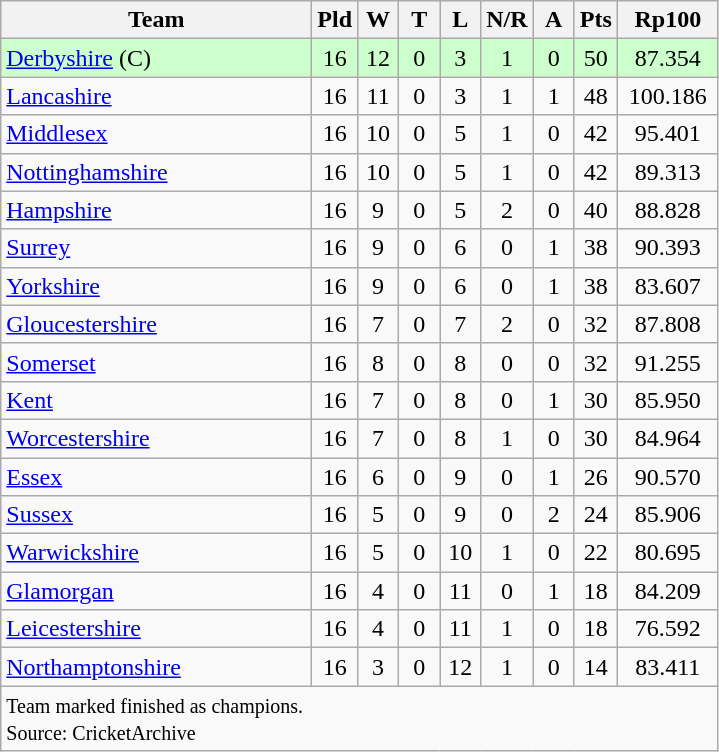<table class="wikitable" style="text-align: center;">
<tr>
<th width=200>Team</th>
<th width=20>Pld</th>
<th width=20>W</th>
<th width=20>T</th>
<th width=20>L</th>
<th width=20>N/R</th>
<th width=20>A</th>
<th width=20>Pts</th>
<th width=60>Rp100</th>
</tr>
<tr bgcolor="#ccffcc">
<td align=left><a href='#'>Derbyshire</a> (C)</td>
<td>16</td>
<td>12</td>
<td>0</td>
<td>3</td>
<td>1</td>
<td>0</td>
<td>50</td>
<td>87.354</td>
</tr>
<tr>
<td align=left><a href='#'>Lancashire</a></td>
<td>16</td>
<td>11</td>
<td>0</td>
<td>3</td>
<td>1</td>
<td>1</td>
<td>48</td>
<td>100.186</td>
</tr>
<tr>
<td align=left><a href='#'>Middlesex</a></td>
<td>16</td>
<td>10</td>
<td>0</td>
<td>5</td>
<td>1</td>
<td>0</td>
<td>42</td>
<td>95.401</td>
</tr>
<tr>
<td align=left><a href='#'>Nottinghamshire</a></td>
<td>16</td>
<td>10</td>
<td>0</td>
<td>5</td>
<td>1</td>
<td>0</td>
<td>42</td>
<td>89.313</td>
</tr>
<tr>
<td align=left><a href='#'>Hampshire</a></td>
<td>16</td>
<td>9</td>
<td>0</td>
<td>5</td>
<td>2</td>
<td>0</td>
<td>40</td>
<td>88.828</td>
</tr>
<tr>
<td align=left><a href='#'>Surrey</a></td>
<td>16</td>
<td>9</td>
<td>0</td>
<td>6</td>
<td>0</td>
<td>1</td>
<td>38</td>
<td>90.393</td>
</tr>
<tr>
<td align=left><a href='#'>Yorkshire</a></td>
<td>16</td>
<td>9</td>
<td>0</td>
<td>6</td>
<td>0</td>
<td>1</td>
<td>38</td>
<td>83.607</td>
</tr>
<tr>
<td align=left><a href='#'>Gloucestershire</a></td>
<td>16</td>
<td>7</td>
<td>0</td>
<td>7</td>
<td>2</td>
<td>0</td>
<td>32</td>
<td>87.808</td>
</tr>
<tr>
<td align=left><a href='#'>Somerset</a></td>
<td>16</td>
<td>8</td>
<td>0</td>
<td>8</td>
<td>0</td>
<td>0</td>
<td>32</td>
<td>91.255</td>
</tr>
<tr>
<td align=left><a href='#'>Kent</a></td>
<td>16</td>
<td>7</td>
<td>0</td>
<td>8</td>
<td>0</td>
<td>1</td>
<td>30</td>
<td>85.950</td>
</tr>
<tr>
<td align=left><a href='#'>Worcestershire</a></td>
<td>16</td>
<td>7</td>
<td>0</td>
<td>8</td>
<td>1</td>
<td>0</td>
<td>30</td>
<td>84.964</td>
</tr>
<tr>
<td align=left><a href='#'>Essex</a></td>
<td>16</td>
<td>6</td>
<td>0</td>
<td>9</td>
<td>0</td>
<td>1</td>
<td>26</td>
<td>90.570</td>
</tr>
<tr>
<td align=left><a href='#'>Sussex</a></td>
<td>16</td>
<td>5</td>
<td>0</td>
<td>9</td>
<td>0</td>
<td>2</td>
<td>24</td>
<td>85.906</td>
</tr>
<tr>
<td align=left><a href='#'>Warwickshire</a></td>
<td>16</td>
<td>5</td>
<td>0</td>
<td>10</td>
<td>1</td>
<td>0</td>
<td>22</td>
<td>80.695</td>
</tr>
<tr>
<td align=left><a href='#'>Glamorgan</a></td>
<td>16</td>
<td>4</td>
<td>0</td>
<td>11</td>
<td>0</td>
<td>1</td>
<td>18</td>
<td>84.209</td>
</tr>
<tr>
<td align=left><a href='#'>Leicestershire</a></td>
<td>16</td>
<td>4</td>
<td>0</td>
<td>11</td>
<td>1</td>
<td>0</td>
<td>18</td>
<td>76.592</td>
</tr>
<tr>
<td align=left><a href='#'>Northamptonshire</a></td>
<td>16</td>
<td>3</td>
<td>0</td>
<td>12</td>
<td>1</td>
<td>0</td>
<td>14</td>
<td>83.411</td>
</tr>
<tr>
<td colspan="9" align="left"><small>Team marked  finished as champions.<br>Source: CricketArchive</small></td>
</tr>
</table>
